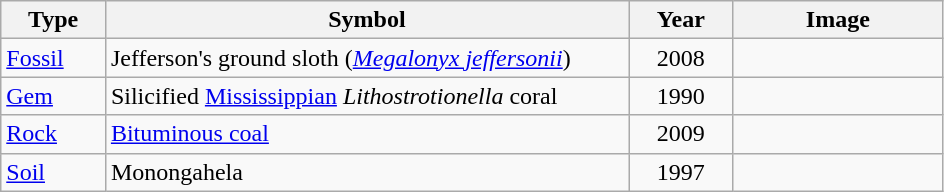<table class="wikitable">
<tr>
<th width="10%">Type</th>
<th width="50%">Symbol</th>
<th width="10%">Year</th>
<th width="20%">Image</th>
</tr>
<tr>
<td><a href='#'>Fossil</a></td>
<td>Jefferson's ground sloth (<em><a href='#'>Megalonyx jeffersonii</a></em>)</td>
<td align="center">2008</td>
<td align="center"></td>
</tr>
<tr>
<td><a href='#'>Gem</a></td>
<td>Silicified <a href='#'>Mississippian</a> <em>Lithostrotionella</em> coral</td>
<td align="center">1990</td>
<td align="center"></td>
</tr>
<tr>
<td><a href='#'>Rock</a></td>
<td><a href='#'>Bituminous coal</a></td>
<td align="center">2009</td>
<td align="center"></td>
</tr>
<tr>
<td><a href='#'>Soil</a></td>
<td>Monongahela</td>
<td align="center">1997</td>
<td align="center"></td>
</tr>
</table>
